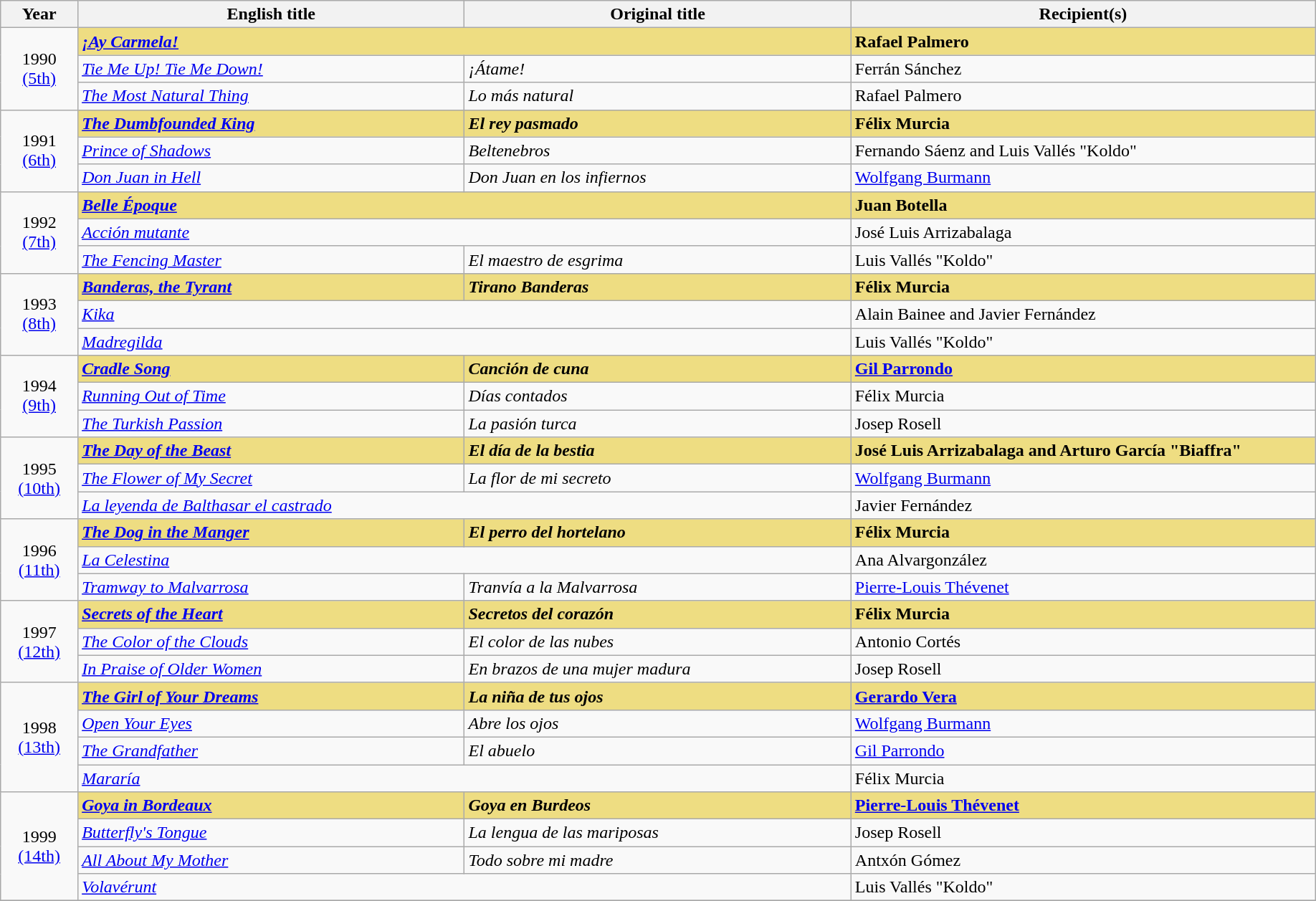<table class="wikitable sortable" style="text-align:left;"style="width:95%">
<tr>
<th scope="col" style="width:5%;">Year</th>
<th scope="col" style="width:25%;">English title</th>
<th scope="col" style="width:25%;">Original title</th>
<th scope="col" style="width:30%;">Recipient(s)</th>
</tr>
<tr>
<td rowspan="3" style="text-align:center;">1990<br><a href='#'>(5th)</a></td>
<td colspan="2" style="background:#eedd82;"><strong><em><a href='#'>¡Ay Carmela!</a></em></strong></td>
<td style="background:#eedd82;"><strong>Rafael Palmero</strong></td>
</tr>
<tr>
<td><em><a href='#'>Tie Me Up! Tie Me Down!</a></em></td>
<td><em>¡Átame!</em></td>
<td>Ferrán Sánchez</td>
</tr>
<tr>
<td><em><a href='#'>The Most Natural Thing</a></em></td>
<td><em>Lo más natural</em></td>
<td>Rafael Palmero</td>
</tr>
<tr>
<td rowspan="3" style="text-align:center;">1991<br><a href='#'>(6th)</a></td>
<td style="background:#eedd82;"><strong><em><a href='#'>The Dumbfounded King</a></em></strong></td>
<td style="background:#eedd82;"><strong><em>El rey pasmado</em></strong></td>
<td style="background:#eedd82;"><strong>Félix Murcia</strong></td>
</tr>
<tr>
<td><em><a href='#'>Prince of Shadows</a></em></td>
<td><em>Beltenebros</em></td>
<td>Fernando Sáenz and Luis Vallés "Koldo"</td>
</tr>
<tr>
<td><em><a href='#'>Don Juan in Hell</a></em></td>
<td><em>Don Juan en los infiernos</em></td>
<td><a href='#'>Wolfgang Burmann</a></td>
</tr>
<tr>
<td rowspan="3" style="text-align:center;">1992<br><a href='#'>(7th)</a></td>
<td colspan="2" style="background:#eedd82;"><strong><em><a href='#'>Belle Époque</a></em></strong></td>
<td style="background:#eedd82;"><strong>Juan Botella</strong></td>
</tr>
<tr>
<td colspan="2"><em><a href='#'>Acción mutante</a></em></td>
<td>José Luis Arrizabalaga</td>
</tr>
<tr>
<td><em><a href='#'>The Fencing Master</a></em></td>
<td><em>El maestro de esgrima</em></td>
<td>Luis Vallés "Koldo"</td>
</tr>
<tr>
<td rowspan="3" style="text-align:center;">1993<br><a href='#'>(8th)</a></td>
<td style="background:#eedd82;"><strong><em><a href='#'>Banderas, the Tyrant</a></em></strong></td>
<td style="background:#eedd82;"><strong><em>Tirano Banderas</em></strong></td>
<td style="background:#eedd82;"><strong>Félix Murcia</strong></td>
</tr>
<tr>
<td colspan="2"><em><a href='#'>Kika</a></em></td>
<td>Alain Bainee and Javier Fernández</td>
</tr>
<tr>
<td colspan="2"><em><a href='#'>Madregilda</a></em></td>
<td>Luis Vallés "Koldo"</td>
</tr>
<tr>
<td rowspan="3" style="text-align:center;">1994<br><a href='#'>(9th)</a></td>
<td style="background:#eedd82;"><strong><em><a href='#'>Cradle Song</a></em></strong></td>
<td style="background:#eedd82;"><strong><em>Canción de cuna</em></strong></td>
<td style="background:#eedd82;"><strong><a href='#'>Gil Parrondo</a></strong></td>
</tr>
<tr>
<td><em><a href='#'>Running Out of Time</a></em></td>
<td><em>Días contados</em></td>
<td>Félix Murcia</td>
</tr>
<tr>
<td><em><a href='#'>The Turkish Passion</a></em></td>
<td><em>La pasión turca</em></td>
<td>Josep Rosell</td>
</tr>
<tr>
<td rowspan="3" style="text-align:center;">1995<br><a href='#'>(10th)</a></td>
<td style="background:#eedd82;"><strong><em><a href='#'>The Day of the Beast</a></em></strong></td>
<td style="background:#eedd82;"><strong><em>El día de la bestia</em></strong></td>
<td style="background:#eedd82;"><strong>José Luis Arrizabalaga and Arturo García "Biaffra"</strong></td>
</tr>
<tr>
<td><em><a href='#'>The Flower of My Secret</a></em></td>
<td><em>La flor de mi secreto</em></td>
<td><a href='#'>Wolfgang Burmann</a></td>
</tr>
<tr>
<td colspan="2"><em><a href='#'>La leyenda de Balthasar el castrado</a></em></td>
<td>Javier Fernández</td>
</tr>
<tr>
<td rowspan="3" style="text-align:center;">1996<br><a href='#'>(11th)</a></td>
<td style="background:#eedd82;"><strong><em><a href='#'>The Dog in the Manger</a></em></strong></td>
<td style="background:#eedd82;"><strong><em>El perro del hortelano</em></strong></td>
<td style="background:#eedd82;"><strong>Félix Murcia</strong></td>
</tr>
<tr>
<td colspan="2"><em><a href='#'>La Celestina</a></em></td>
<td>Ana Alvargonzález</td>
</tr>
<tr>
<td><em><a href='#'>Tramway to Malvarrosa</a></em></td>
<td><em>Tranvía a la Malvarrosa</em></td>
<td><a href='#'>Pierre-Louis Thévenet</a></td>
</tr>
<tr>
<td rowspan="3" style="text-align:center;">1997<br><a href='#'>(12th)</a></td>
<td style="background:#eedd82;"><strong><em><a href='#'>Secrets of the Heart</a></em></strong></td>
<td style="background:#eedd82;"><strong><em>Secretos del corazón</em></strong></td>
<td style="background:#eedd82;"><strong>Félix Murcia</strong></td>
</tr>
<tr>
<td><em><a href='#'>The Color of the Clouds</a></em></td>
<td><em>El color de las nubes</em></td>
<td>Antonio Cortés</td>
</tr>
<tr>
<td><em><a href='#'>In Praise of Older Women</a></em></td>
<td><em>En brazos de una mujer madura</em></td>
<td>Josep Rosell</td>
</tr>
<tr>
<td rowspan="4" style="text-align:center;">1998<br><a href='#'>(13th)</a></td>
<td style="background:#eedd82;"><strong><em><a href='#'>The Girl of Your Dreams</a></em></strong></td>
<td style="background:#eedd82;"><strong><em>La niña de tus ojos</em></strong></td>
<td style="background:#eedd82;"><strong><a href='#'>Gerardo Vera</a></strong></td>
</tr>
<tr>
<td><em><a href='#'>Open Your Eyes</a></em></td>
<td><em>Abre los ojos</em></td>
<td><a href='#'>Wolfgang Burmann</a></td>
</tr>
<tr>
<td><em><a href='#'>The Grandfather</a></em></td>
<td><em>El abuelo</em></td>
<td><a href='#'>Gil Parrondo</a></td>
</tr>
<tr>
<td colspan="2"><em><a href='#'>Mararía</a></em></td>
<td>Félix Murcia</td>
</tr>
<tr>
<td rowspan="4" style="text-align:center;">1999<br><a href='#'>(14th)</a></td>
<td style="background:#eedd82;"><strong><em><a href='#'>Goya in Bordeaux</a></em></strong></td>
<td style="background:#eedd82;"><strong><em>Goya en Burdeos</em></strong></td>
<td style="background:#eedd82;"><strong><a href='#'>Pierre-Louis Thévenet</a></strong></td>
</tr>
<tr>
<td><em><a href='#'>Butterfly's Tongue</a></em></td>
<td><em>La lengua de las mariposas</em></td>
<td>Josep Rosell</td>
</tr>
<tr>
<td><em><a href='#'>All About My Mother</a></em></td>
<td><em>Todo sobre mi madre</em></td>
<td>Antxón Gómez</td>
</tr>
<tr>
<td colspan="2"><em><a href='#'>Volavérunt</a></em></td>
<td>Luis Vallés "Koldo"</td>
</tr>
<tr>
</tr>
</table>
